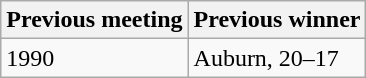<table class="wikitable">
<tr>
<th>Previous meeting</th>
<th>Previous winner</th>
</tr>
<tr>
<td>1990</td>
<td>Auburn, 20–17</td>
</tr>
</table>
